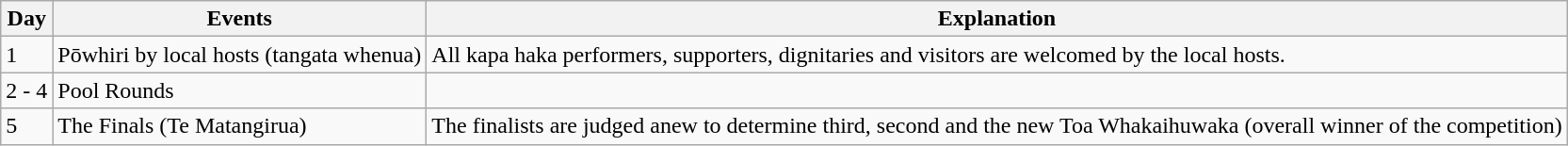<table class="wikitable">
<tr>
<th>Day</th>
<th>Events</th>
<th>Explanation</th>
</tr>
<tr>
<td>1</td>
<td>Pōwhiri by local hosts (tangata whenua)</td>
<td>All kapa haka performers, supporters, dignitaries and visitors are welcomed by the local hosts.</td>
</tr>
<tr>
<td>2 - 4</td>
<td>Pool Rounds</td>
<td></td>
</tr>
<tr>
<td>5</td>
<td>The Finals (Te Matangirua)</td>
<td>The finalists are judged anew to determine third, second and the new Toa Whakaihuwaka (overall winner of the competition)</td>
</tr>
</table>
